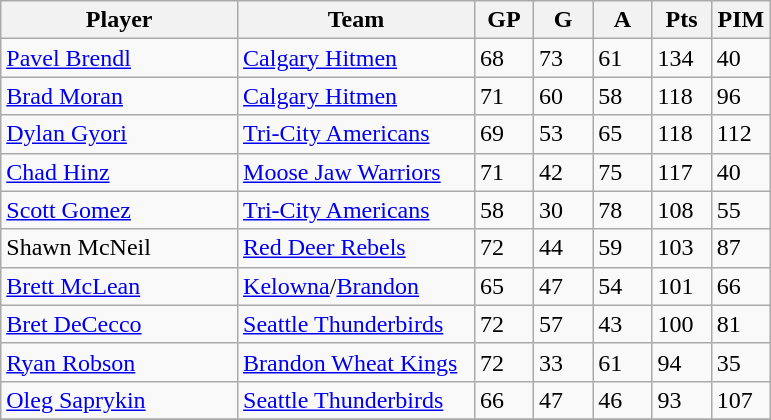<table class="wikitable">
<tr>
<th width="30%">Player</th>
<th width="30%">Team</th>
<th width="7.5%">GP</th>
<th width="7.5%">G</th>
<th width="7.5%">A</th>
<th width="7.5%">Pts</th>
<th width="7.5%">PIM</th>
</tr>
<tr>
<td><a href='#'>Pavel Brendl</a></td>
<td><a href='#'>Calgary Hitmen</a></td>
<td>68</td>
<td>73</td>
<td>61</td>
<td>134</td>
<td>40</td>
</tr>
<tr>
<td><a href='#'>Brad Moran</a></td>
<td><a href='#'>Calgary Hitmen</a></td>
<td>71</td>
<td>60</td>
<td>58</td>
<td>118</td>
<td>96</td>
</tr>
<tr>
<td><a href='#'>Dylan Gyori</a></td>
<td><a href='#'>Tri-City Americans</a></td>
<td>69</td>
<td>53</td>
<td>65</td>
<td>118</td>
<td>112</td>
</tr>
<tr>
<td><a href='#'>Chad Hinz</a></td>
<td><a href='#'>Moose Jaw Warriors</a></td>
<td>71</td>
<td>42</td>
<td>75</td>
<td>117</td>
<td>40</td>
</tr>
<tr>
<td><a href='#'>Scott Gomez</a></td>
<td><a href='#'>Tri-City Americans</a></td>
<td>58</td>
<td>30</td>
<td>78</td>
<td>108</td>
<td>55</td>
</tr>
<tr>
<td>Shawn McNeil</td>
<td><a href='#'>Red Deer Rebels</a></td>
<td>72</td>
<td>44</td>
<td>59</td>
<td>103</td>
<td>87</td>
</tr>
<tr>
<td><a href='#'>Brett McLean</a></td>
<td><a href='#'>Kelowna</a>/<a href='#'>Brandon</a></td>
<td>65</td>
<td>47</td>
<td>54</td>
<td>101</td>
<td>66</td>
</tr>
<tr>
<td><a href='#'>Bret DeCecco</a></td>
<td><a href='#'>Seattle Thunderbirds</a></td>
<td>72</td>
<td>57</td>
<td>43</td>
<td>100</td>
<td>81</td>
</tr>
<tr>
<td><a href='#'>Ryan Robson</a></td>
<td><a href='#'>Brandon Wheat Kings</a></td>
<td>72</td>
<td>33</td>
<td>61</td>
<td>94</td>
<td>35</td>
</tr>
<tr>
<td><a href='#'>Oleg Saprykin</a></td>
<td><a href='#'>Seattle Thunderbirds</a></td>
<td>66</td>
<td>47</td>
<td>46</td>
<td>93</td>
<td>107</td>
</tr>
<tr>
</tr>
</table>
